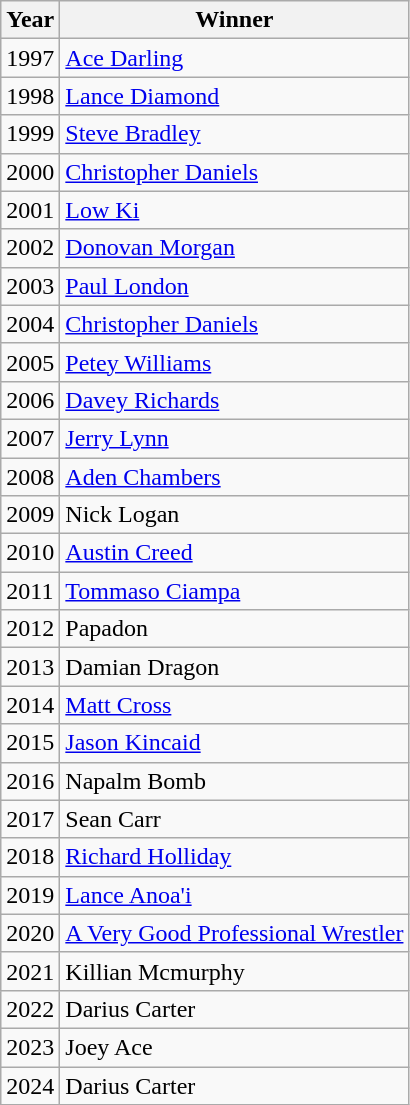<table class="wikitable">
<tr>
<th>Year</th>
<th>Winner</th>
</tr>
<tr>
<td>1997</td>
<td><a href='#'>Ace Darling</a></td>
</tr>
<tr>
<td>1998</td>
<td><a href='#'>Lance Diamond</a></td>
</tr>
<tr>
<td>1999</td>
<td><a href='#'>Steve Bradley</a></td>
</tr>
<tr>
<td>2000</td>
<td><a href='#'>Christopher Daniels</a></td>
</tr>
<tr>
<td>2001</td>
<td><a href='#'>Low Ki</a></td>
</tr>
<tr>
<td>2002</td>
<td><a href='#'>Donovan Morgan</a></td>
</tr>
<tr>
<td>2003</td>
<td><a href='#'>Paul London</a></td>
</tr>
<tr>
<td>2004</td>
<td><a href='#'>Christopher Daniels</a></td>
</tr>
<tr>
<td>2005</td>
<td><a href='#'>Petey Williams</a></td>
</tr>
<tr>
<td>2006</td>
<td><a href='#'>Davey Richards</a></td>
</tr>
<tr>
<td>2007</td>
<td><a href='#'>Jerry Lynn</a></td>
</tr>
<tr>
<td>2008</td>
<td><a href='#'>Aden Chambers</a></td>
</tr>
<tr>
<td>2009</td>
<td>Nick Logan</td>
</tr>
<tr>
<td>2010</td>
<td><a href='#'>Austin Creed</a></td>
</tr>
<tr>
<td>2011</td>
<td><a href='#'>Tommaso Ciampa</a></td>
</tr>
<tr>
<td>2012</td>
<td>Papadon</td>
</tr>
<tr>
<td>2013</td>
<td>Damian Dragon</td>
</tr>
<tr>
<td>2014</td>
<td><a href='#'>Matt Cross</a></td>
</tr>
<tr>
<td>2015</td>
<td><a href='#'>Jason Kincaid</a></td>
</tr>
<tr>
<td>2016</td>
<td>Napalm Bomb</td>
</tr>
<tr>
<td>2017</td>
<td>Sean Carr</td>
</tr>
<tr>
<td>2018</td>
<td><a href='#'>Richard Holliday</a></td>
</tr>
<tr>
<td>2019</td>
<td><a href='#'>Lance Anoa'i</a></td>
</tr>
<tr>
<td>2020</td>
<td><a href='#'>A Very Good Professional Wrestler</a></td>
</tr>
<tr>
<td>2021</td>
<td>Killian Mcmurphy</td>
</tr>
<tr>
<td>2022</td>
<td>Darius Carter</td>
</tr>
<tr>
<td>2023</td>
<td>Joey Ace</td>
</tr>
<tr>
<td>2024</td>
<td>Darius Carter</td>
</tr>
</table>
